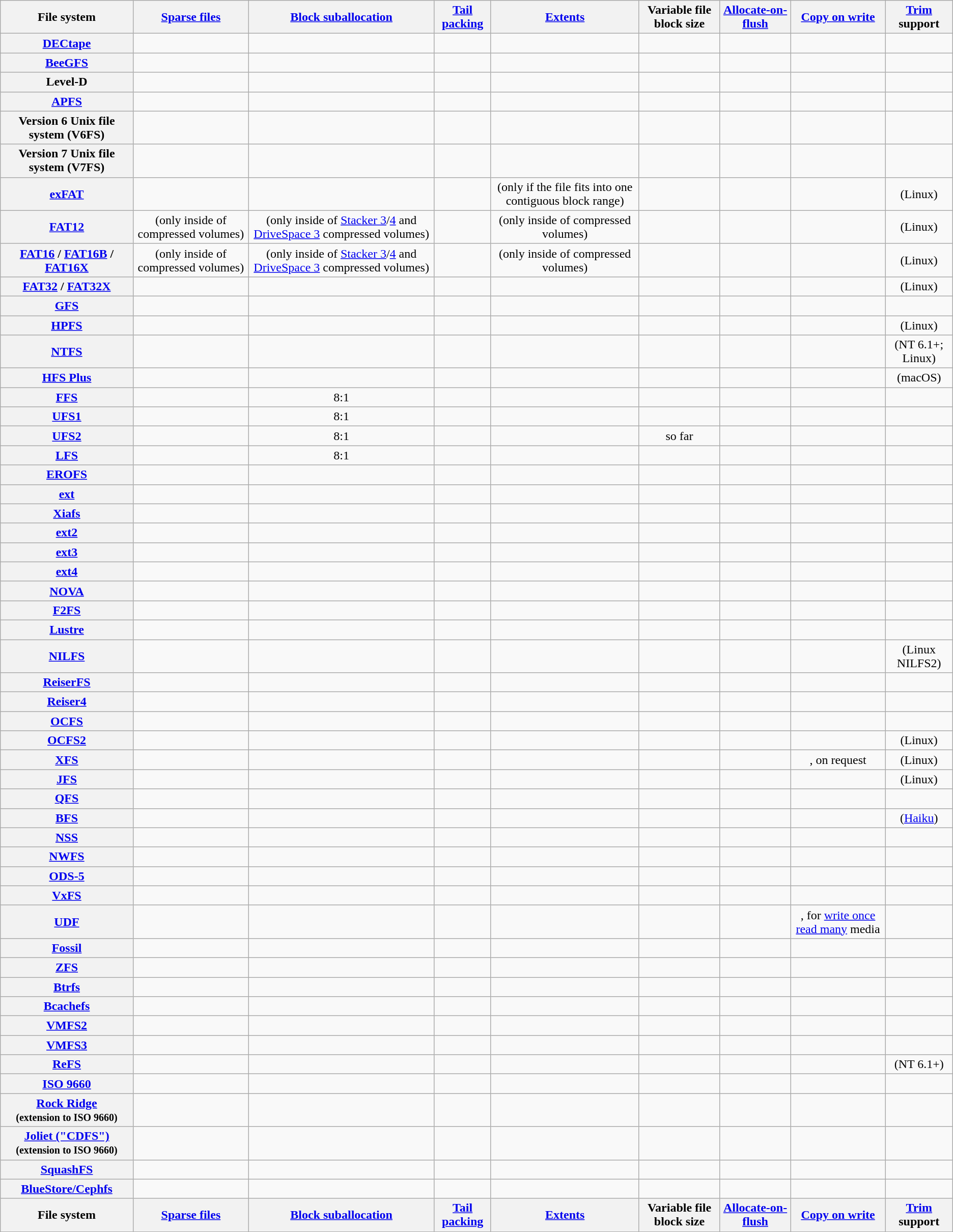<table class="wikitable sortable sticky-header sort-under" style="width: auto; text-align: center; table-layout: fixed;">
<tr>
<th>File system</th>
<th><a href='#'>Sparse files</a></th>
<th><a href='#'>Block suballocation</a></th>
<th><a href='#'>Tail packing</a></th>
<th><a href='#'>Extents</a></th>
<th>Variable file block size</th>
<th><a href='#'>Allocate-on-flush</a></th>
<th><a href='#'>Copy on write</a></th>
<th><a href='#'>Trim</a> support</th>
</tr>
<tr>
<th><a href='#'>DECtape</a></th>
<td></td>
<td></td>
<td></td>
<td></td>
<td></td>
<td></td>
<td></td>
<td></td>
</tr>
<tr>
<th><a href='#'>BeeGFS</a></th>
<td></td>
<td></td>
<td></td>
<td></td>
<td></td>
<td></td>
<td></td>
<td></td>
</tr>
<tr>
<th>Level-D</th>
<td></td>
<td></td>
<td></td>
<td></td>
<td></td>
<td></td>
<td></td>
<td></td>
</tr>
<tr>
<th><a href='#'>APFS</a></th>
<td></td>
<td></td>
<td></td>
<td></td>
<td></td>
<td></td>
<td></td>
<td></td>
</tr>
<tr>
<th>Version 6 Unix file system (V6FS)</th>
<td></td>
<td></td>
<td></td>
<td></td>
<td></td>
<td></td>
<td></td>
<td></td>
</tr>
<tr>
<th>Version 7 Unix file system (V7FS)</th>
<td></td>
<td></td>
<td></td>
<td></td>
<td></td>
<td></td>
<td></td>
<td></td>
</tr>
<tr>
<th><a href='#'>exFAT</a></th>
<td></td>
<td></td>
<td></td>
<td> (only if the file fits into one contiguous block range)</td>
<td></td>
<td></td>
<td></td>
<td> (Linux)</td>
</tr>
<tr>
<th><a href='#'>FAT12</a></th>
<td> (only inside of compressed volumes)</td>
<td> (only inside of <a href='#'>Stacker 3</a>/<a href='#'>4</a> and <a href='#'>DriveSpace 3</a> compressed volumes)</td>
<td></td>
<td> (only inside of compressed volumes)</td>
<td></td>
<td></td>
<td></td>
<td> (Linux)</td>
</tr>
<tr>
<th><a href='#'>FAT16</a> / <a href='#'>FAT16B</a> / <a href='#'>FAT16X</a></th>
<td> (only inside of compressed volumes)</td>
<td> (only inside of <a href='#'>Stacker 3</a>/<a href='#'>4</a> and <a href='#'>DriveSpace 3</a> compressed volumes)</td>
<td></td>
<td> (only inside of compressed volumes)</td>
<td></td>
<td></td>
<td></td>
<td> (Linux)</td>
</tr>
<tr>
<th><a href='#'>FAT32</a> / <a href='#'>FAT32X</a></th>
<td></td>
<td></td>
<td></td>
<td></td>
<td></td>
<td></td>
<td></td>
<td> (Linux)</td>
</tr>
<tr>
<th><a href='#'>GFS</a></th>
<td></td>
<td></td>
<td></td>
<td></td>
<td></td>
<td></td>
<td></td>
<td></td>
</tr>
<tr>
<th><a href='#'>HPFS</a></th>
<td></td>
<td></td>
<td></td>
<td></td>
<td></td>
<td></td>
<td></td>
<td> (Linux)</td>
</tr>
<tr>
<th><a href='#'>NTFS</a></th>
<td></td>
<td></td>
<td></td>
<td></td>
<td></td>
<td></td>
<td></td>
<td> (NT 6.1+; Linux)</td>
</tr>
<tr>
<th><a href='#'>HFS Plus</a></th>
<td></td>
<td></td>
<td></td>
<td></td>
<td></td>
<td></td>
<td></td>
<td> (macOS)</td>
</tr>
<tr>
<th><a href='#'>FFS</a></th>
<td></td>
<td> 8:1</td>
<td></td>
<td></td>
<td></td>
<td></td>
<td></td>
<td></td>
</tr>
<tr>
<th><a href='#'>UFS1</a></th>
<td></td>
<td> 8:1</td>
<td></td>
<td></td>
<td></td>
<td></td>
<td></td>
<td></td>
</tr>
<tr>
<th><a href='#'>UFS2</a></th>
<td></td>
<td> 8:1</td>
<td></td>
<td></td>
<td> so far</td>
<td></td>
<td></td>
<td></td>
</tr>
<tr>
<th><a href='#'>LFS</a></th>
<td></td>
<td> 8:1</td>
<td></td>
<td></td>
<td></td>
<td></td>
<td></td>
<td></td>
</tr>
<tr>
<th><a href='#'>EROFS</a></th>
<td></td>
<td></td>
<td></td>
<td></td>
<td></td>
<td></td>
<td></td>
<td></td>
</tr>
<tr>
<th><a href='#'>ext</a></th>
<td></td>
<td></td>
<td></td>
<td></td>
<td></td>
<td></td>
<td></td>
<td></td>
</tr>
<tr>
<th><a href='#'>Xiafs</a></th>
<td></td>
<td></td>
<td></td>
<td></td>
<td></td>
<td></td>
<td></td>
<td></td>
</tr>
<tr>
<th><a href='#'>ext2</a></th>
<td></td>
<td></td>
<td></td>
<td></td>
<td></td>
<td></td>
<td></td>
<td></td>
</tr>
<tr>
<th><a href='#'>ext3</a></th>
<td></td>
<td></td>
<td></td>
<td></td>
<td></td>
<td></td>
<td></td>
<td></td>
</tr>
<tr>
<th><a href='#'>ext4</a></th>
<td></td>
<td></td>
<td></td>
<td></td>
<td></td>
<td></td>
<td></td>
<td></td>
</tr>
<tr>
<th><a href='#'>NOVA</a></th>
<td></td>
<td></td>
<td></td>
<td></td>
<td></td>
<td></td>
<td></td>
<td></td>
</tr>
<tr>
<th><a href='#'>F2FS</a></th>
<td></td>
<td></td>
<td></td>
<td></td>
<td></td>
<td></td>
<td></td>
<td></td>
</tr>
<tr>
<th><a href='#'>Lustre</a></th>
<td></td>
<td></td>
<td></td>
<td></td>
<td></td>
<td></td>
<td></td>
<td></td>
</tr>
<tr>
<th><a href='#'>NILFS</a></th>
<td></td>
<td></td>
<td></td>
<td></td>
<td></td>
<td></td>
<td></td>
<td> (Linux NILFS2)</td>
</tr>
<tr>
<th><a href='#'>ReiserFS</a></th>
<td></td>
<td></td>
<td></td>
<td></td>
<td></td>
<td></td>
<td></td>
<td></td>
</tr>
<tr>
<th><a href='#'>Reiser4</a></th>
<td></td>
<td></td>
<td></td>
<td></td>
<td></td>
<td></td>
<td></td>
<td></td>
</tr>
<tr>
<th><a href='#'>OCFS</a></th>
<td></td>
<td></td>
<td></td>
<td></td>
<td></td>
<td></td>
<td></td>
<td></td>
</tr>
<tr>
<th><a href='#'>OCFS2</a></th>
<td></td>
<td></td>
<td></td>
<td></td>
<td></td>
<td></td>
<td></td>
<td> (Linux)</td>
</tr>
<tr>
<th><a href='#'>XFS</a></th>
<td></td>
<td></td>
<td></td>
<td></td>
<td></td>
<td></td>
<td>, on request</td>
<td> (Linux)</td>
</tr>
<tr>
<th><a href='#'>JFS</a></th>
<td></td>
<td></td>
<td></td>
<td></td>
<td></td>
<td></td>
<td></td>
<td> (Linux)</td>
</tr>
<tr>
<th><a href='#'>QFS</a></th>
<td></td>
<td></td>
<td></td>
<td></td>
<td></td>
<td></td>
<td></td>
<td></td>
</tr>
<tr>
<th><a href='#'>BFS</a></th>
<td></td>
<td></td>
<td></td>
<td></td>
<td></td>
<td></td>
<td></td>
<td> (<a href='#'>Haiku</a>)</td>
</tr>
<tr>
<th><a href='#'>NSS</a></th>
<td></td>
<td></td>
<td></td>
<td></td>
<td></td>
<td></td>
<td></td>
<td></td>
</tr>
<tr>
<th><a href='#'>NWFS</a></th>
<td></td>
<td></td>
<td></td>
<td></td>
<td></td>
<td></td>
<td></td>
<td></td>
</tr>
<tr>
<th><a href='#'>ODS-5</a></th>
<td></td>
<td></td>
<td></td>
<td></td>
<td></td>
<td></td>
<td></td>
<td></td>
</tr>
<tr>
<th><a href='#'>VxFS</a></th>
<td></td>
<td></td>
<td></td>
<td></td>
<td></td>
<td></td>
<td></td>
<td></td>
</tr>
<tr>
<th><a href='#'>UDF</a></th>
<td></td>
<td></td>
<td></td>
<td></td>
<td></td>
<td></td>
<td>, for <a href='#'>write once read many</a> media</td>
<td></td>
</tr>
<tr>
<th><a href='#'>Fossil</a></th>
<td></td>
<td></td>
<td></td>
<td></td>
<td></td>
<td></td>
<td></td>
<td></td>
</tr>
<tr>
<th><a href='#'>ZFS</a></th>
<td></td>
<td></td>
<td></td>
<td></td>
<td></td>
<td></td>
<td></td>
<td></td>
</tr>
<tr>
<th><a href='#'>Btrfs</a></th>
<td></td>
<td></td>
<td></td>
<td></td>
<td></td>
<td></td>
<td></td>
<td></td>
</tr>
<tr>
<th><a href='#'>Bcachefs</a></th>
<td></td>
<td></td>
<td></td>
<td></td>
<td></td>
<td></td>
<td></td>
<td></td>
</tr>
<tr>
<th><a href='#'>VMFS2</a></th>
<td></td>
<td></td>
<td></td>
<td></td>
<td></td>
<td></td>
<td></td>
<td></td>
</tr>
<tr>
<th><a href='#'>VMFS3</a></th>
<td></td>
<td></td>
<td></td>
<td></td>
<td></td>
<td></td>
<td></td>
<td></td>
</tr>
<tr>
<th><a href='#'>ReFS</a></th>
<td></td>
<td></td>
<td></td>
<td></td>
<td></td>
<td></td>
<td></td>
<td> (NT 6.1+)</td>
</tr>
<tr>
<th><a href='#'>ISO 9660</a></th>
<td></td>
<td></td>
<td></td>
<td></td>
<td></td>
<td></td>
<td></td>
<td></td>
</tr>
<tr>
<th><a href='#'>Rock Ridge</a><br><small>(extension to ISO 9660)</small></th>
<td></td>
<td></td>
<td></td>
<td></td>
<td></td>
<td></td>
<td></td>
<td></td>
</tr>
<tr>
<th><a href='#'>Joliet ("CDFS")</a><br><small>(extension to ISO 9660)</small></th>
<td></td>
<td></td>
<td></td>
<td></td>
<td></td>
<td></td>
<td></td>
<td></td>
</tr>
<tr>
<th><a href='#'>SquashFS</a></th>
<td></td>
<td></td>
<td></td>
<td></td>
<td></td>
<td></td>
<td></td>
<td></td>
</tr>
<tr>
<th><a href='#'>BlueStore/Cephfs</a></th>
<td></td>
<td></td>
<td></td>
<td></td>
<td></td>
<td></td>
<td></td>
<td></td>
</tr>
<tr class="sortbottom">
<th>File system</th>
<th><a href='#'>Sparse files</a></th>
<th><a href='#'>Block suballocation</a></th>
<th><a href='#'>Tail packing</a></th>
<th><a href='#'>Extents</a></th>
<th>Variable file block size</th>
<th><a href='#'>Allocate-on-flush</a></th>
<th><a href='#'>Copy on write</a></th>
<th><a href='#'>Trim</a> support</th>
</tr>
</table>
